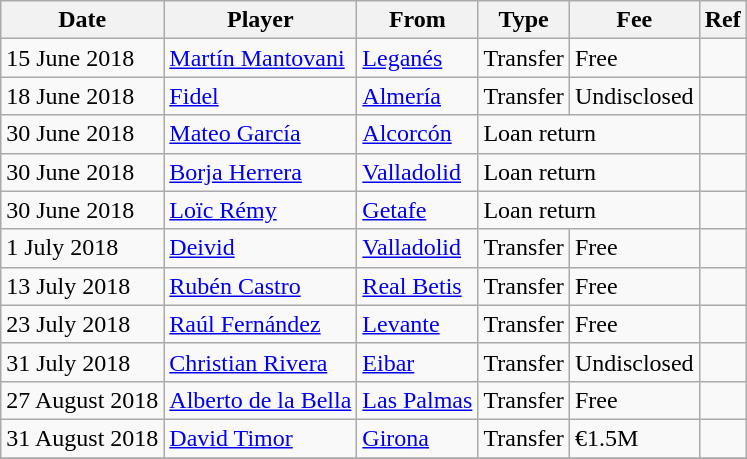<table class="wikitable">
<tr>
<th>Date</th>
<th>Player</th>
<th>From</th>
<th>Type</th>
<th>Fee</th>
<th>Ref</th>
</tr>
<tr>
<td>15 June 2018</td>
<td> <a href='#'>Martín Mantovani</a></td>
<td> <a href='#'>Leganés</a></td>
<td>Transfer</td>
<td>Free</td>
<td></td>
</tr>
<tr>
<td>18 June 2018</td>
<td> <a href='#'>Fidel</a></td>
<td> <a href='#'>Almería</a></td>
<td>Transfer</td>
<td>Undisclosed</td>
<td></td>
</tr>
<tr>
<td>30 June 2018</td>
<td> <a href='#'>Mateo García</a></td>
<td> <a href='#'>Alcorcón</a></td>
<td colspan=2>Loan return</td>
<td></td>
</tr>
<tr>
<td>30 June 2018</td>
<td> <a href='#'>Borja Herrera</a></td>
<td> <a href='#'>Valladolid</a></td>
<td colspan=2>Loan return</td>
<td></td>
</tr>
<tr>
<td>30 June 2018</td>
<td> <a href='#'>Loïc Rémy</a></td>
<td> <a href='#'>Getafe</a></td>
<td colspan=2>Loan return</td>
<td></td>
</tr>
<tr>
<td>1 July 2018</td>
<td> <a href='#'>Deivid</a></td>
<td> <a href='#'>Valladolid</a></td>
<td>Transfer</td>
<td>Free</td>
<td></td>
</tr>
<tr>
<td>13 July 2018</td>
<td> <a href='#'>Rubén Castro</a></td>
<td> <a href='#'>Real Betis</a></td>
<td>Transfer</td>
<td>Free</td>
<td></td>
</tr>
<tr>
<td>23 July 2018</td>
<td> <a href='#'>Raúl Fernández</a></td>
<td> <a href='#'>Levante</a></td>
<td>Transfer</td>
<td>Free</td>
<td></td>
</tr>
<tr>
<td>31 July 2018</td>
<td> <a href='#'>Christian Rivera</a></td>
<td> <a href='#'>Eibar</a></td>
<td>Transfer</td>
<td>Undisclosed</td>
<td></td>
</tr>
<tr>
<td>27 August 2018</td>
<td> <a href='#'>Alberto de la Bella</a></td>
<td> <a href='#'>Las Palmas</a></td>
<td>Transfer</td>
<td>Free</td>
<td></td>
</tr>
<tr>
<td>31 August 2018</td>
<td> <a href='#'>David Timor</a></td>
<td> <a href='#'>Girona</a></td>
<td>Transfer</td>
<td>€1.5M</td>
<td></td>
</tr>
<tr>
</tr>
</table>
